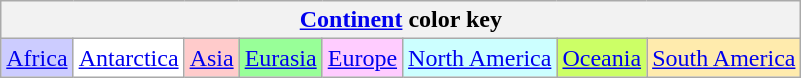<table class="wikitable">
<tr>
<th colspan="8"><a href='#'>Continent</a> color key</th>
</tr>
<tr>
<td bgcolor="#CCCCFF"><a href='#'>Africa</a></td>
<td bgcolor="#FFFFFF"><a href='#'>Antarctica</a></td>
<td bgcolor="#FFCBCB"><a href='#'>Asia</a></td>
<td bgcolor="#98FF98"><a href='#'>Eurasia</a></td>
<td bgcolor="#FFCCFF"><a href='#'>Europe</a></td>
<td bgcolor="#CCFFFF"><a href='#'>North America</a></td>
<td bgcolor="#CCFF66"><a href='#'>Oceania</a></td>
<td bgcolor="#FFEBAD"><a href='#'>South America</a></td>
</tr>
</table>
